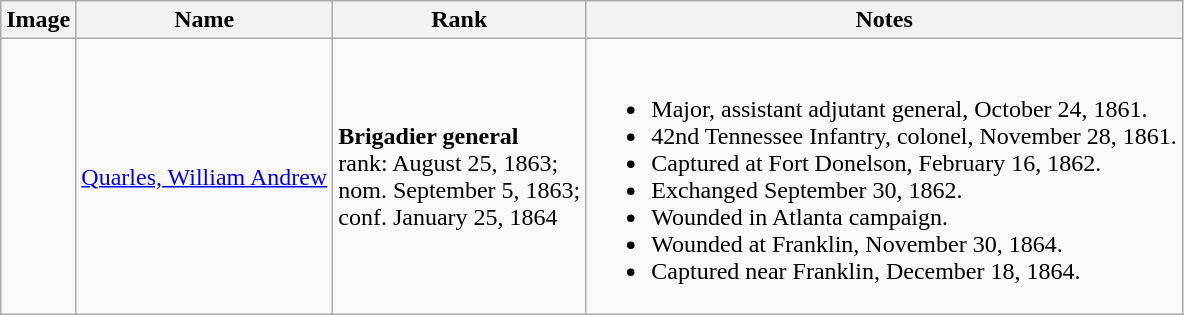<table class="wikitable sortable">
<tr>
<th class="unsortable">Image</th>
<th>Name</th>
<th>Rank</th>
<th class="unsortable">Notes</th>
</tr>
<tr>
<td></td>
<td><a href='#'>Quarles, William Andrew</a></td>
<td style=white-space:nowrap><strong>Brigadier general</strong><br>rank: August 25, 1863;<br>nom. September 5, 1863;<br>conf. January 25, 1864</td>
<td><br><ul><li>Major, assistant adjutant general, October 24, 1861.</li><li>42nd Tennessee Infantry, colonel, November 28, 1861.</li><li>Captured at Fort Donelson, February 16, 1862.</li><li>Exchanged September 30, 1862.</li><li>Wounded in Atlanta campaign.</li><li>Wounded at Franklin, November 30, 1864.</li><li>Captured near Franklin, December 18, 1864.</li></ul></td>
</tr>
</table>
